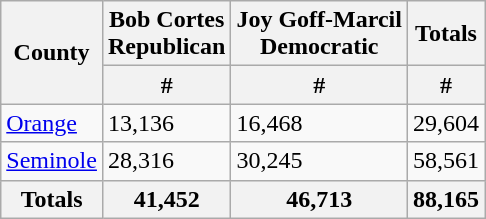<table class="wikitable">
<tr>
<th rowspan="2">County</th>
<th>Bob Cortes<br>Republican</th>
<th>Joy Goff-Marcil<br>Democratic</th>
<th>Totals</th>
</tr>
<tr>
<th>#</th>
<th>#</th>
<th>#</th>
</tr>
<tr>
<td><a href='#'>Orange</a></td>
<td>13,136</td>
<td>16,468</td>
<td>29,604</td>
</tr>
<tr>
<td><a href='#'>Seminole</a></td>
<td>28,316</td>
<td>30,245</td>
<td>58,561</td>
</tr>
<tr>
<th>Totals</th>
<th>41,452</th>
<th>46,713</th>
<th>88,165</th>
</tr>
</table>
